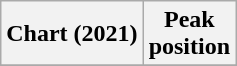<table class="wikitable sortable plainrowheaders" style="text-align:center">
<tr>
<th scope="col">Chart (2021)</th>
<th scope="col">Peak<br>position</th>
</tr>
<tr>
</tr>
</table>
